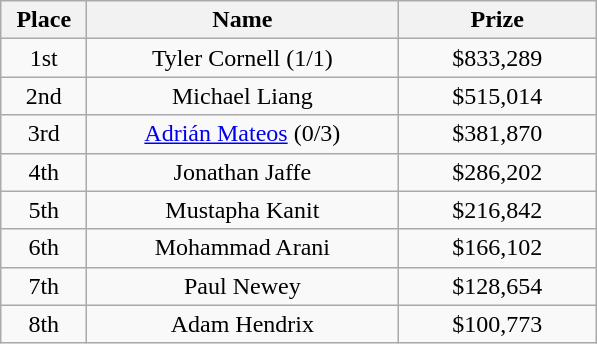<table class="wikitable">
<tr>
<th width="50">Place</th>
<th width="200">Name</th>
<th width="125">Prize</th>
</tr>
<tr>
<td align = "center">1st</td>
<td align = "center"> Tyler Cornell (1/1)</td>
<td align="center">$833,289</td>
</tr>
<tr>
<td align = "center">2nd</td>
<td align = "center"> Michael Liang</td>
<td align="center">$515,014</td>
</tr>
<tr>
<td align = "center">3rd</td>
<td align = "center"> <a href='#'>Adrián Mateos</a> (0/3)</td>
<td align="center">$381,870</td>
</tr>
<tr>
<td align = "center">4th</td>
<td align = "center"> Jonathan Jaffe</td>
<td align="center">$286,202</td>
</tr>
<tr>
<td align = "center">5th</td>
<td align = "center"> Mustapha Kanit</td>
<td align="center">$216,842</td>
</tr>
<tr>
<td align = "center">6th</td>
<td align = "center"> Mohammad Arani</td>
<td align="center">$166,102</td>
</tr>
<tr>
<td align = "center">7th</td>
<td align = "center"> Paul Newey</td>
<td align="center">$128,654</td>
</tr>
<tr>
<td align = "center">8th</td>
<td align = "center"> Adam Hendrix</td>
<td align="center">$100,773</td>
</tr>
</table>
